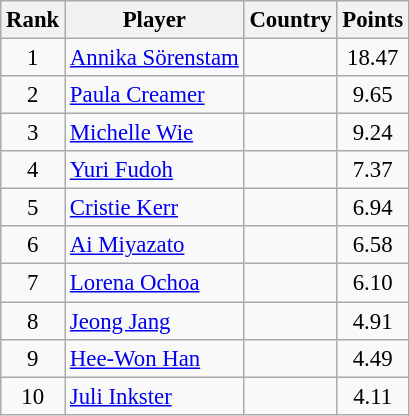<table class="wikitable" style="font-size:95%;">
<tr>
<th>Rank</th>
<th>Player</th>
<th>Country</th>
<th>Points</th>
</tr>
<tr>
<td align=center>1</td>
<td><a href='#'>Annika Sörenstam</a></td>
<td></td>
<td align=center>18.47</td>
</tr>
<tr>
<td align=center>2</td>
<td><a href='#'>Paula Creamer</a></td>
<td></td>
<td align=center>9.65</td>
</tr>
<tr>
<td align=center>3</td>
<td><a href='#'>Michelle Wie</a></td>
<td></td>
<td align=center>9.24</td>
</tr>
<tr>
<td align=center>4</td>
<td><a href='#'>Yuri Fudoh</a></td>
<td></td>
<td align=center>7.37</td>
</tr>
<tr>
<td align=center>5</td>
<td><a href='#'>Cristie Kerr</a></td>
<td></td>
<td align=center>6.94</td>
</tr>
<tr>
<td align=center>6</td>
<td><a href='#'>Ai Miyazato</a></td>
<td></td>
<td align=center>6.58</td>
</tr>
<tr>
<td align=center>7</td>
<td><a href='#'>Lorena Ochoa</a></td>
<td></td>
<td align=center>6.10</td>
</tr>
<tr>
<td align=center>8</td>
<td><a href='#'>Jeong Jang</a></td>
<td></td>
<td align=center>4.91</td>
</tr>
<tr>
<td align=center>9</td>
<td><a href='#'>Hee-Won Han</a></td>
<td></td>
<td align=center>4.49</td>
</tr>
<tr>
<td align=center>10</td>
<td><a href='#'>Juli Inkster</a></td>
<td></td>
<td align=center>4.11</td>
</tr>
</table>
